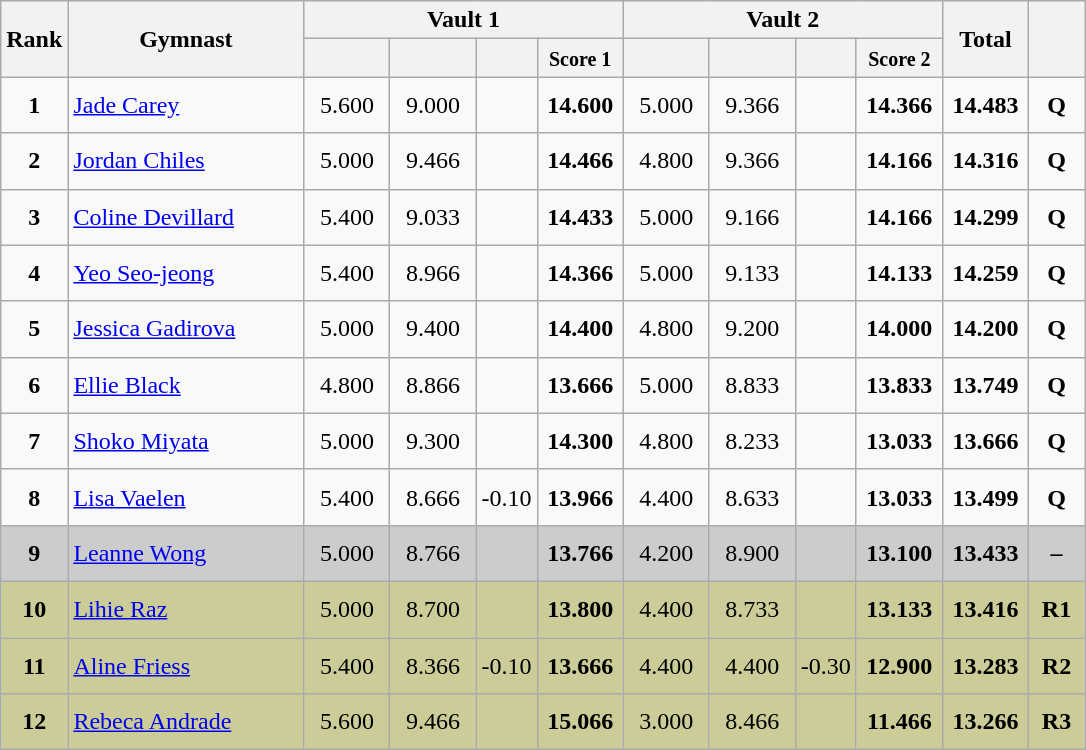<table class="wikitable sortable" style="text-align:center;">
<tr>
<th rowspan="2" style="width:15px;">Rank</th>
<th rowspan="2" style="width:150px;">Gymnast</th>
<th colspan="4">Vault 1</th>
<th colspan="4">Vault 2</th>
<th rowspan="2" style="width:50px;">Total</th>
<th rowspan="2" style="width:30px;"><small></small></th>
</tr>
<tr>
<th style="width:50px;"><small></small></th>
<th style="width:50px;"><small></small></th>
<th style="width:20px;"><small></small></th>
<th style="width:50px;"><small>Score 1</small></th>
<th style="width:50px;"><small></small></th>
<th style="width:50px;"><small></small></th>
<th style="width:20px;"><small></small></th>
<th style="width:50px;"><small>Score 2</small></th>
</tr>
<tr>
<td scope="row" style="text-align:center"><strong>1</strong></td>
<td style="height:30px; text-align:left;"> <a href='#'>Jade Carey</a></td>
<td>5.600</td>
<td>9.000</td>
<td></td>
<td><strong>14.600</strong></td>
<td>5.000</td>
<td>9.366</td>
<td></td>
<td><strong>14.366</strong></td>
<td><strong>14.483</strong></td>
<td><strong>Q</strong></td>
</tr>
<tr>
<td scope="row" style="text-align:center"><strong>2</strong></td>
<td style="height:30px; text-align:left;"> <a href='#'>Jordan Chiles</a></td>
<td>5.000</td>
<td>9.466</td>
<td></td>
<td><strong>14.466</strong></td>
<td>4.800</td>
<td>9.366</td>
<td></td>
<td><strong>14.166</strong></td>
<td><strong>14.316</strong></td>
<td><strong>Q</strong></td>
</tr>
<tr>
<td scope="row" style="text-align:center"><strong>3</strong></td>
<td style="height:30px; text-align:left;"> <a href='#'>Coline Devillard</a></td>
<td>5.400</td>
<td>9.033</td>
<td></td>
<td><strong>14.433</strong></td>
<td>5.000</td>
<td>9.166</td>
<td></td>
<td><strong>14.166</strong></td>
<td><strong>14.299</strong></td>
<td><strong>Q</strong></td>
</tr>
<tr>
<td scope="row" style="text-align:center"><strong>4</strong></td>
<td style="height:30px; text-align:left;"> <a href='#'>Yeo Seo-jeong</a></td>
<td>5.400</td>
<td>8.966</td>
<td></td>
<td><strong>14.366</strong></td>
<td>5.000</td>
<td>9.133</td>
<td></td>
<td><strong>14.133</strong></td>
<td><strong>14.259</strong></td>
<td><strong>Q</strong></td>
</tr>
<tr>
<td scope="row" style="text-align:center"><strong>5</strong></td>
<td style="height:30px; text-align:left;"> <a href='#'>Jessica Gadirova</a></td>
<td>5.000</td>
<td>9.400</td>
<td></td>
<td><strong>14.400</strong></td>
<td>4.800</td>
<td>9.200</td>
<td></td>
<td><strong>14.000</strong></td>
<td><strong>14.200</strong></td>
<td><strong>Q</strong></td>
</tr>
<tr>
<td scope="row" style="text-align:center"><strong>6</strong></td>
<td style="height:30px; text-align:left;"> <a href='#'>Ellie Black</a></td>
<td>4.800</td>
<td>8.866</td>
<td></td>
<td><strong>13.666</strong></td>
<td>5.000</td>
<td>8.833</td>
<td></td>
<td><strong>13.833</strong></td>
<td><strong>13.749</strong></td>
<td><strong>Q</strong></td>
</tr>
<tr>
<td scope="row" style="text-align:center"><strong>7</strong></td>
<td style="height:30px; text-align:left;"> <a href='#'>Shoko Miyata</a></td>
<td>5.000</td>
<td>9.300</td>
<td></td>
<td><strong>14.300</strong></td>
<td>4.800</td>
<td>8.233</td>
<td></td>
<td><strong>13.033</strong></td>
<td><strong>13.666</strong></td>
<td><strong>Q</strong></td>
</tr>
<tr>
<td scope="row" style="text-align:center"><strong>8</strong></td>
<td style="height:30px; text-align:left;"> <a href='#'>Lisa Vaelen</a></td>
<td>5.400</td>
<td>8.666</td>
<td>-0.10</td>
<td><strong>13.966</strong></td>
<td>4.400</td>
<td>8.633</td>
<td></td>
<td><strong>13.033</strong></td>
<td><strong>13.499</strong></td>
<td><strong>Q</strong></td>
</tr>
<tr style="background:#cccccc;">
<td scope="row" style="text-align:center"><strong>9</strong></td>
<td style="height:30px; text-align:left;"> <a href='#'>Leanne Wong</a></td>
<td>5.000</td>
<td>8.766</td>
<td></td>
<td><strong>13.766</strong></td>
<td>4.200</td>
<td>8.900</td>
<td></td>
<td><strong>13.100</strong></td>
<td><strong>13.433</strong></td>
<td><strong>–</strong></td>
</tr>
<tr style="background:#cccc99;">
<td scope="row" style="text-align:center"><strong>10</strong></td>
<td style="height:30px; text-align:left;"> <a href='#'>Lihie Raz</a></td>
<td>5.000</td>
<td>8.700</td>
<td></td>
<td><strong>13.800</strong></td>
<td>4.400</td>
<td>8.733</td>
<td></td>
<td><strong>13.133</strong></td>
<td><strong>13.416</strong></td>
<td><strong>R1</strong></td>
</tr>
<tr style="background:#cccc99;">
<td scope="row" style="text-align:center"><strong>11</strong></td>
<td style="height:30px; text-align:left;"> <a href='#'>Aline Friess</a></td>
<td>5.400</td>
<td>8.366</td>
<td>-0.10</td>
<td><strong>13.666</strong></td>
<td>4.400</td>
<td>4.400</td>
<td>-0.30</td>
<td><strong>12.900</strong></td>
<td><strong>13.283</strong></td>
<td><strong>R2</strong></td>
</tr>
<tr style="background:#cccc99;">
<td scope="row" style="text-align:center"><strong>12</strong></td>
<td style="height:30px; text-align:left;"> <a href='#'>Rebeca Andrade</a></td>
<td>5.600</td>
<td>9.466</td>
<td></td>
<td><strong>15.066</strong></td>
<td>3.000</td>
<td>8.466</td>
<td></td>
<td><strong>11.466</strong></td>
<td><strong>13.266</strong></td>
<td><strong>R3</strong></td>
</tr>
</table>
